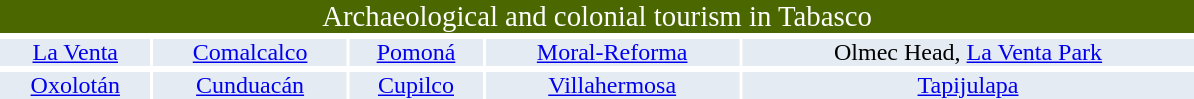<table class="toc" cellpadding=0 cellspacing=2 width=800px style="float:center; margin: 0.5em 0.5em 0.5em 1em; padding: 0.5e">
<tr>
<td colspan=8 style="background:#4b6800; color:white; font-size:120%" align=center bgcolor="green">Archaeological and colonial tourism in Tabasco</td>
</tr>
<tr>
<td align=center valign=center bgcolor="#f9f9f9"></td>
<td align=center valign=center bgcolor="#f9f9f9"></td>
<td align=center valign=center bgcolor="#f9f9f9"></td>
<td align=center valign=center bgcolor="#f9f9f9"></td>
<td align=center valign=center bgcolor="#f9f9f9"></td>
</tr>
<tr>
<td style="background:#e5ebf2;" align=center><a href='#'>La Venta</a></td>
<td style="background:#e5ebf2;" align=center><a href='#'>Comalcalco</a></td>
<td style="background:#e5ebf2;" align=center><a href='#'>Pomoná</a></td>
<td style="background:#e5ebf2;" align=center><a href='#'>Moral-Reforma</a></td>
<td style="background:#e5ebf2;" align=center>Olmec Head, <a href='#'>La Venta Park</a></td>
</tr>
<tr>
<td align=center valign=center bgcolor="#f9f9f9"></td>
<td align=center valign=center bgcolor="#f9f9f9"></td>
<td align=center valign=center bgcolor="#f9f9f9"></td>
<td align=center valign=center bgcolor="#f9f9f9"></td>
<td align=center valign=center bgcolor="#f9f9f9"></td>
</tr>
<tr>
<td style="background:#e5ebf2;" align=center><a href='#'>Oxolotán</a></td>
<td style="background:#e5ebf2;" align=center><a href='#'>Cunduacán</a></td>
<td style="background:#e5ebf2;" align=center><a href='#'>Cupilco</a></td>
<td style="background:#e5ebf2;" align=center><a href='#'>Villahermosa</a></td>
<td style="background:#e5ebf2;" align=center><a href='#'>Tapijulapa</a></td>
</tr>
<tr>
</tr>
</table>
